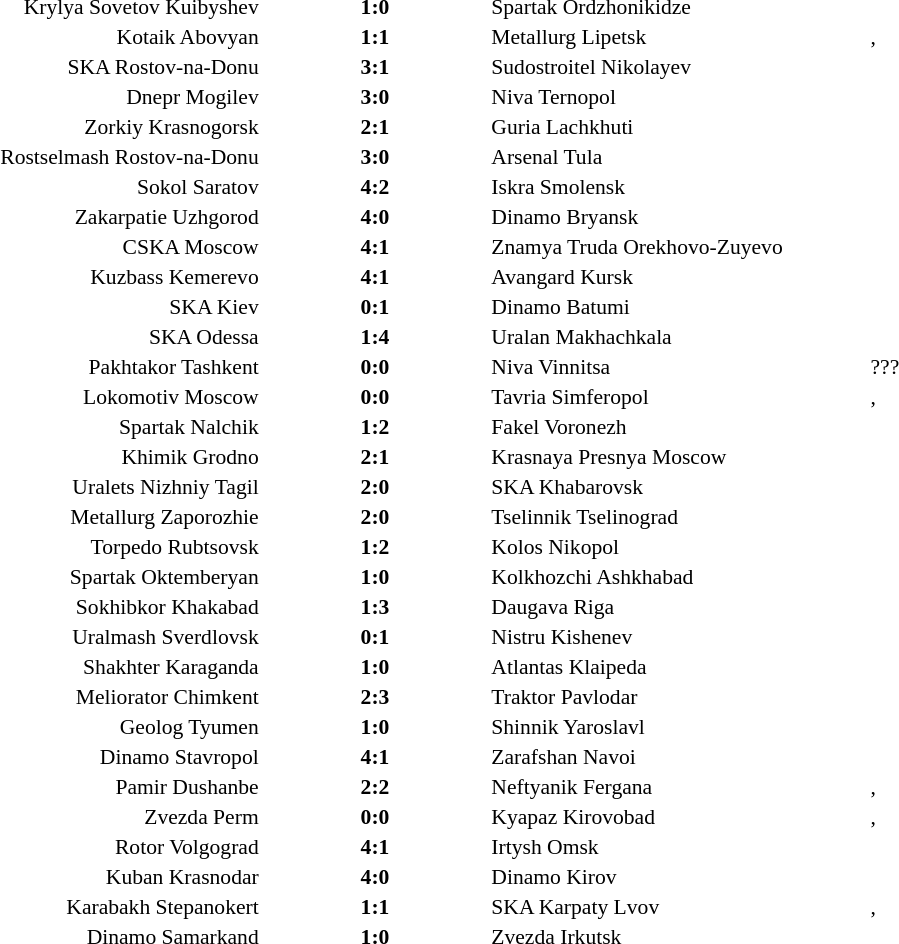<table style="width:100%;" cellspacing="1">
<tr>
<th width=20%></th>
<th width=12%></th>
<th width=20%></th>
<th></th>
</tr>
<tr style=font-size:90%>
<td align=right>Krylya Sovetov Kuibyshev</td>
<td align=center><strong>1:0</strong></td>
<td>Spartak Ordzhonikidze</td>
<td></td>
</tr>
<tr style=font-size:90%>
<td align=right>Kotaik Abovyan</td>
<td align=center><strong>1:1</strong></td>
<td>Metallurg Lipetsk</td>
<td>, </td>
</tr>
<tr style=font-size:90%>
<td align=right>SKA Rostov-na-Donu</td>
<td align=center><strong>3:1</strong></td>
<td>Sudostroitel Nikolayev</td>
<td></td>
</tr>
<tr style=font-size:90%>
<td align=right>Dnepr Mogilev</td>
<td align=center><strong>3:0</strong></td>
<td>Niva Ternopol</td>
</tr>
<tr style=font-size:90%>
<td align=right>Zorkiy Krasnogorsk</td>
<td align=center><strong>2:1</strong></td>
<td>Guria Lachkhuti</td>
<td></td>
</tr>
<tr style=font-size:90%>
<td align=right>Rostselmash Rostov-na-Donu</td>
<td align=center><strong>3:0</strong></td>
<td>Arsenal Tula</td>
<td></td>
</tr>
<tr style=font-size:90%>
<td align=right>Sokol Saratov</td>
<td align=center><strong>4:2</strong></td>
<td>Iskra Smolensk</td>
<td></td>
</tr>
<tr style=font-size:90%>
<td align=right>Zakarpatie Uzhgorod</td>
<td align=center><strong>4:0</strong></td>
<td>Dinamo Bryansk</td>
<td></td>
</tr>
<tr style=font-size:90%>
<td align=right>CSKA Moscow</td>
<td align=center><strong>4:1</strong></td>
<td>Znamya Truda Orekhovo-Zuyevo</td>
<td></td>
</tr>
<tr style=font-size:90%>
<td align=right>Kuzbass Kemerevo</td>
<td align=center><strong>4:1</strong></td>
<td>Avangard Kursk</td>
<td></td>
</tr>
<tr style=font-size:90%>
<td align=right>SKA Kiev</td>
<td align=center><strong>0:1</strong></td>
<td>Dinamo Batumi</td>
<td></td>
</tr>
<tr style=font-size:90%>
<td align=right>SKA Odessa</td>
<td align=center><strong>1:4</strong></td>
<td>Uralan Makhachkala</td>
<td></td>
</tr>
<tr style=font-size:90%>
<td align=right>Pakhtakor Tashkent</td>
<td align=center><strong>0:0</strong></td>
<td>Niva Vinnitsa</td>
<td>???</td>
</tr>
<tr style=font-size:90%>
<td align=right>Lokomotiv Moscow</td>
<td align=center><strong>0:0</strong></td>
<td>Tavria Simferopol</td>
<td>, </td>
</tr>
<tr style=font-size:90%>
<td align=right>Spartak Nalchik</td>
<td align=center><strong>1:2</strong></td>
<td>Fakel Voronezh</td>
<td></td>
</tr>
<tr style=font-size:90%>
<td align=right>Khimik Grodno</td>
<td align=center><strong>2:1</strong></td>
<td>Krasnaya Presnya Moscow</td>
<td></td>
</tr>
<tr style=font-size:90%>
<td align=right>Uralets Nizhniy Tagil</td>
<td align=center><strong>2:0</strong></td>
<td>SKA Khabarovsk</td>
<td></td>
</tr>
<tr style=font-size:90%>
<td align=right>Metallurg Zaporozhie</td>
<td align=center><strong>2:0</strong></td>
<td>Tselinnik Tselinograd</td>
<td></td>
</tr>
<tr style=font-size:90%>
<td align=right>Torpedo Rubtsovsk</td>
<td align=center><strong>1:2</strong></td>
<td>Kolos Nikopol</td>
<td></td>
</tr>
<tr style=font-size:90%>
<td align=right>Spartak Oktemberyan</td>
<td align=center><strong>1:0</strong></td>
<td>Kolkhozchi Ashkhabad</td>
<td></td>
</tr>
<tr style=font-size:90%>
<td align=right>Sokhibkor Khakabad</td>
<td align=center><strong>1:3</strong></td>
<td>Daugava Riga</td>
<td></td>
</tr>
<tr style=font-size:90%>
<td align=right>Uralmash Sverdlovsk</td>
<td align=center><strong>0:1</strong></td>
<td>Nistru Kishenev</td>
<td></td>
</tr>
<tr style=font-size:90%>
<td align=right>Shakhter Karaganda</td>
<td align=center><strong>1:0</strong></td>
<td>Atlantas Klaipeda</td>
<td></td>
</tr>
<tr style=font-size:90%>
<td align=right>Meliorator Chimkent</td>
<td align=center><strong>2:3</strong></td>
<td>Traktor Pavlodar</td>
<td></td>
</tr>
<tr style=font-size:90%>
<td align=right>Geolog Tyumen</td>
<td align=center><strong>1:0</strong></td>
<td>Shinnik Yaroslavl</td>
<td></td>
</tr>
<tr style=font-size:90%>
<td align=right>Dinamo Stavropol</td>
<td align=center><strong>4:1</strong></td>
<td>Zarafshan Navoi</td>
<td></td>
</tr>
<tr style=font-size:90%>
<td align=right>Pamir Dushanbe</td>
<td align=center><strong>2:2</strong></td>
<td>Neftyanik Fergana</td>
<td>, </td>
</tr>
<tr style=font-size:90%>
<td align=right>Zvezda Perm</td>
<td align=center><strong>0:0</strong></td>
<td>Kyapaz Kirovobad</td>
<td>, </td>
</tr>
<tr style=font-size:90%>
<td align=right>Rotor Volgograd</td>
<td align=center><strong>4:1</strong></td>
<td>Irtysh Omsk</td>
<td></td>
</tr>
<tr style=font-size:90%>
<td align=right>Kuban Krasnodar</td>
<td align=center><strong>4:0</strong></td>
<td>Dinamo Kirov</td>
<td></td>
</tr>
<tr style=font-size:90%>
<td align=right>Karabakh Stepanokert</td>
<td align=center><strong>1:1</strong></td>
<td>SKA Karpaty Lvov</td>
<td>, </td>
</tr>
<tr style=font-size:90%>
<td align=right>Dinamo Samarkand</td>
<td align=center><strong>1:0</strong></td>
<td>Zvezda Irkutsk</td>
<td></td>
</tr>
</table>
